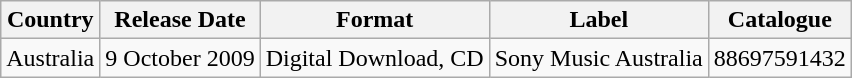<table class="wikitable">
<tr>
<th>Country</th>
<th>Release Date</th>
<th>Format</th>
<th>Label</th>
<th>Catalogue</th>
</tr>
<tr>
<td>Australia</td>
<td>9 October 2009</td>
<td>Digital Download, CD</td>
<td>Sony Music Australia</td>
<td>88697591432</td>
</tr>
</table>
